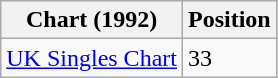<table class="wikitable sortable">
<tr>
<th>Chart (1992)</th>
<th>Position</th>
</tr>
<tr>
<td><a href='#'>UK Singles Chart</a></td>
<td>33</td>
</tr>
</table>
